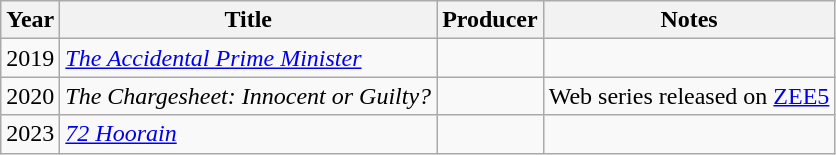<table class="wikitable sortable">
<tr>
<th>Year</th>
<th>Title</th>
<th>Producer</th>
<th>Notes</th>
</tr>
<tr>
<td>2019</td>
<td><em><a href='#'>The Accidental Prime Minister</a></em></td>
<td></td>
<td></td>
</tr>
<tr>
<td>2020</td>
<td><em>The Chargesheet: Innocent or Guilty?</em></td>
<td></td>
<td>Web series released on <a href='#'>ZEE5</a></td>
</tr>
<tr>
<td>2023</td>
<td><em><a href='#'>72 Hoorain</a></em></td>
<td></td>
<td></td>
</tr>
</table>
